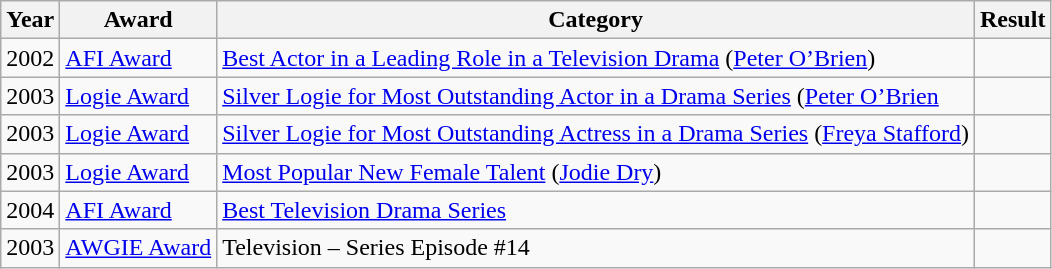<table class=wikitable>
<tr>
<th>Year</th>
<th>Award</th>
<th>Category</th>
<th>Result</th>
</tr>
<tr>
<td>2002</td>
<td><a href='#'>AFI Award</a></td>
<td><a href='#'>Best Actor in a Leading Role in a Television Drama</a> (<a href='#'>Peter O’Brien</a>)</td>
<td></td>
</tr>
<tr>
<td>2003</td>
<td><a href='#'>Logie Award</a></td>
<td><a href='#'>Silver Logie for Most Outstanding Actor in a Drama Series</a> (<a href='#'>Peter O’Brien</a></td>
<td></td>
</tr>
<tr>
<td>2003</td>
<td><a href='#'>Logie Award</a></td>
<td><a href='#'>Silver Logie for Most Outstanding Actress in a Drama Series</a> (<a href='#'>Freya Stafford</a>)</td>
<td></td>
</tr>
<tr>
<td>2003</td>
<td><a href='#'>Logie Award</a></td>
<td><a href='#'>Most Popular New Female Talent</a> (<a href='#'>Jodie Dry</a>)</td>
<td></td>
</tr>
<tr>
<td>2004</td>
<td><a href='#'>AFI Award</a></td>
<td><a href='#'>Best Television Drama Series</a></td>
<td></td>
</tr>
<tr>
<td>2003</td>
<td><a href='#'>AWGIE Award</a></td>
<td>Television – Series Episode #14</td>
<td></td>
</tr>
</table>
